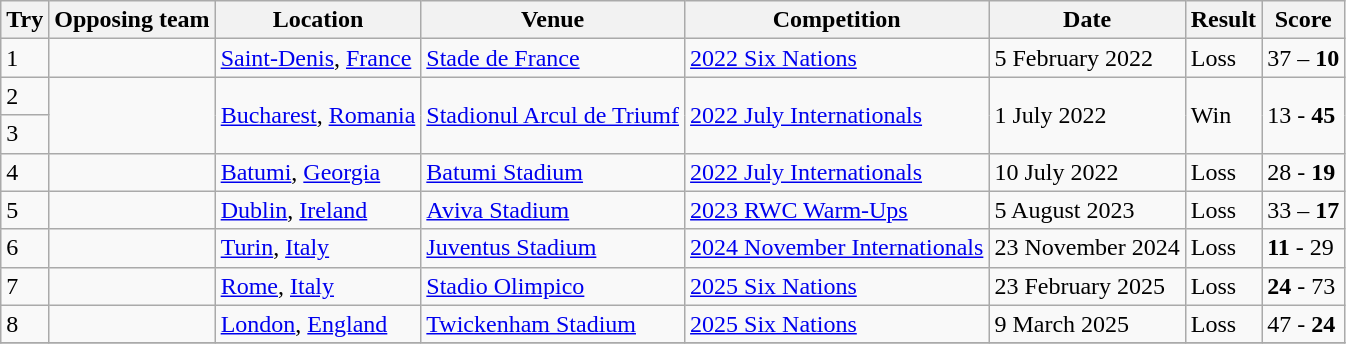<table class="wikitable" style="font-size:100%">
<tr>
<th>Try</th>
<th>Opposing team</th>
<th>Location</th>
<th>Venue</th>
<th>Competition</th>
<th>Date</th>
<th>Result</th>
<th>Score</th>
</tr>
<tr>
<td>1</td>
<td></td>
<td><a href='#'>Saint-Denis</a>, <a href='#'>France</a></td>
<td><a href='#'>Stade de France</a></td>
<td><a href='#'>2022 Six Nations</a></td>
<td>5 February 2022</td>
<td>Loss</td>
<td>37 – <strong>10</strong></td>
</tr>
<tr>
<td>2</td>
<td rowspan=2></td>
<td rowspan=2><a href='#'>Bucharest</a>, <a href='#'>Romania</a></td>
<td rowspan=2><a href='#'>Stadionul Arcul de Triumf</a></td>
<td rowspan=2><a href='#'>2022 July Internationals</a></td>
<td rowspan=2>1 July 2022</td>
<td rowspan=2>Win</td>
<td rowspan=2>13 - <strong>45</strong></td>
</tr>
<tr>
<td>3</td>
</tr>
<tr>
<td>4</td>
<td></td>
<td><a href='#'>Batumi</a>, <a href='#'>Georgia</a></td>
<td><a href='#'>Batumi Stadium</a></td>
<td><a href='#'>2022 July Internationals</a></td>
<td>10 July 2022</td>
<td>Loss</td>
<td>28 - <strong>19</strong></td>
</tr>
<tr>
<td>5</td>
<td></td>
<td><a href='#'>Dublin</a>, <a href='#'>Ireland</a></td>
<td><a href='#'>Aviva Stadium</a></td>
<td><a href='#'>2023 RWC Warm-Ups</a></td>
<td>5 August 2023</td>
<td>Loss</td>
<td>33 – <strong>17</strong></td>
</tr>
<tr>
<td>6</td>
<td></td>
<td><a href='#'>Turin</a>, <a href='#'>Italy</a></td>
<td><a href='#'>Juventus Stadium</a></td>
<td><a href='#'>2024 November Internationals</a></td>
<td>23 November 2024</td>
<td>Loss</td>
<td><strong>11</strong> - 29</td>
</tr>
<tr>
<td>7</td>
<td></td>
<td><a href='#'>Rome</a>, <a href='#'>Italy</a></td>
<td><a href='#'>Stadio Olimpico</a></td>
<td><a href='#'>2025 Six Nations</a></td>
<td>23 February 2025</td>
<td>Loss</td>
<td><strong>24</strong> - 73</td>
</tr>
<tr>
<td>8</td>
<td></td>
<td><a href='#'>London</a>, <a href='#'>England</a></td>
<td><a href='#'>Twickenham Stadium</a></td>
<td><a href='#'>2025 Six Nations</a></td>
<td>9 March 2025</td>
<td>Loss</td>
<td>47 - <strong>24</strong></td>
</tr>
<tr>
</tr>
</table>
